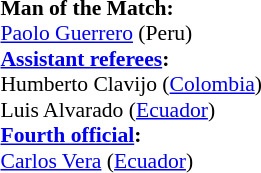<table width=50% style="font-size: 90%">
<tr>
<td><br><strong>Man of the Match:</strong>
<br><a href='#'>Paolo Guerrero</a> (Peru)<br><strong><a href='#'>Assistant referees</a>:</strong>
<br>Humberto Clavijo (<a href='#'>Colombia</a>)
<br>Luis Alvarado (<a href='#'>Ecuador</a>)
<br><strong><a href='#'>Fourth official</a>:</strong>
<br><a href='#'>Carlos Vera</a> (<a href='#'>Ecuador</a>)</td>
</tr>
</table>
